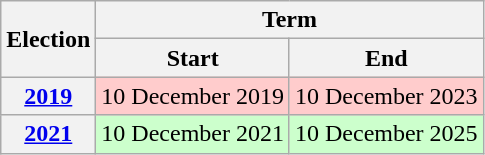<table class="wikitable" style="text-align:center">
<tr>
<th rowspan=2>Election</th>
<th colspan=2>Term</th>
</tr>
<tr>
<th>Start</th>
<th>End</th>
</tr>
<tr>
<th><a href='#'>2019</a></th>
<td bgcolor=#fcc>10 December 2019</td>
<td bgcolor=#fcc>10 December 2023</td>
</tr>
<tr>
<th><a href='#'>2021</a></th>
<td bgcolor=#cfc>10 December 2021</td>
<td bgcolor=#cfc>10 December 2025</td>
</tr>
</table>
